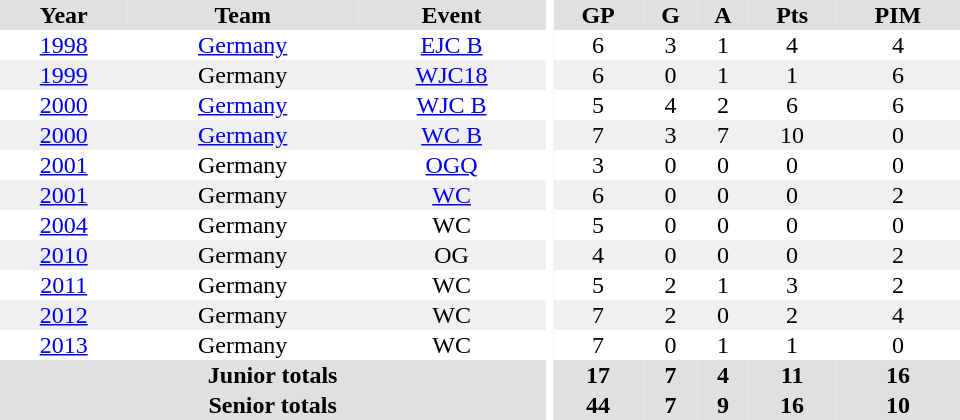<table border="0" cellpadding="1" cellspacing="0" ID="Table3" style="text-align:center; width:40em">
<tr ALIGN="center" bgcolor="#e0e0e0">
<th>Year</th>
<th>Team</th>
<th>Event</th>
<th rowspan="99" bgcolor="#ffffff"></th>
<th>GP</th>
<th>G</th>
<th>A</th>
<th>Pts</th>
<th>PIM</th>
</tr>
<tr>
<td><a href='#'>1998</a></td>
<td><a href='#'>Germany</a></td>
<td><a href='#'>EJC B</a></td>
<td>6</td>
<td>3</td>
<td>1</td>
<td>4</td>
<td>4</td>
</tr>
<tr bgcolor="#f0f0f0">
<td><a href='#'>1999</a></td>
<td>Germany</td>
<td><a href='#'>WJC18</a></td>
<td>6</td>
<td>0</td>
<td>1</td>
<td>1</td>
<td>6</td>
</tr>
<tr>
<td><a href='#'>2000</a></td>
<td><a href='#'>Germany</a></td>
<td><a href='#'>WJC B</a></td>
<td>5</td>
<td>4</td>
<td>2</td>
<td>6</td>
<td>6</td>
</tr>
<tr bgcolor="#f0f0f0">
<td><a href='#'>2000</a></td>
<td><a href='#'>Germany</a></td>
<td><a href='#'>WC B</a></td>
<td>7</td>
<td>3</td>
<td>7</td>
<td>10</td>
<td>0</td>
</tr>
<tr>
<td><a href='#'>2001</a></td>
<td>Germany</td>
<td><a href='#'>OGQ</a></td>
<td>3</td>
<td>0</td>
<td>0</td>
<td>0</td>
<td>0</td>
</tr>
<tr bgcolor="#f0f0f0">
<td><a href='#'>2001</a></td>
<td>Germany</td>
<td><a href='#'>WC</a></td>
<td>6</td>
<td>0</td>
<td>0</td>
<td>0</td>
<td>2</td>
</tr>
<tr>
<td><a href='#'>2004</a></td>
<td>Germany</td>
<td>WC</td>
<td>5</td>
<td>0</td>
<td>0</td>
<td>0</td>
<td>0</td>
</tr>
<tr bgcolor="#f0f0f0">
<td><a href='#'>2010</a></td>
<td>Germany</td>
<td>OG</td>
<td>4</td>
<td>0</td>
<td>0</td>
<td>0</td>
<td>2</td>
</tr>
<tr>
<td><a href='#'>2011</a></td>
<td>Germany</td>
<td>WC</td>
<td>5</td>
<td>2</td>
<td>1</td>
<td>3</td>
<td>2</td>
</tr>
<tr bgcolor="#f0f0f0">
<td><a href='#'>2012</a></td>
<td>Germany</td>
<td>WC</td>
<td>7</td>
<td>2</td>
<td>0</td>
<td>2</td>
<td>4</td>
</tr>
<tr>
<td><a href='#'>2013</a></td>
<td>Germany</td>
<td>WC</td>
<td>7</td>
<td>0</td>
<td>1</td>
<td>1</td>
<td>0</td>
</tr>
<tr bgcolor="#e0e0e0">
<th colspan="3">Junior totals</th>
<th>17</th>
<th>7</th>
<th>4</th>
<th>11</th>
<th>16</th>
</tr>
<tr bgcolor="#e0e0e0">
<th colspan="3">Senior totals</th>
<th>44</th>
<th>7</th>
<th>9</th>
<th>16</th>
<th>10</th>
</tr>
</table>
